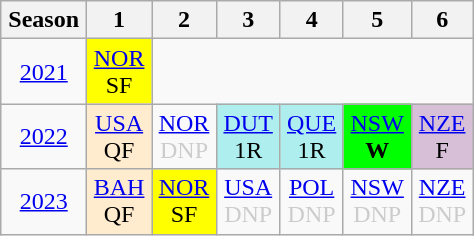<table class="wikitable" style="width:25%; margin:0">
<tr>
<th>Season</th>
<th>1</th>
<th>2</th>
<th>3</th>
<th>4</th>
<th>5</th>
<th>6</th>
</tr>
<tr>
<td style="text-align:center;"background:#efefef;"><a href='#'>2021</a></td>
<td style="text-align:center; background:yellow;"><a href='#'>NOR</a><br>SF</td>
</tr>
<tr>
<td style="text-align:center;"background:#efefef;"><a href='#'>2022</a></td>
<td style="text-align:center; background:#ffebcd;"><a href='#'>USA</a><br>QF</td>
<td style="text-align:center; color:#ccc;"><a href='#'>NOR</a><br>DNP</td>
<td style="text-align:center; background:#afeeee;"><a href='#'>DUT</a><br>1R</td>
<td style="text-align:center; background:#afeeee;"><a href='#'>QUE</a><br>1R</td>
<td style="text-align:center; background:lime;"><a href='#'>NSW</a><br><strong>W</strong></td>
<td style="text-align:center; background:thistle;"><a href='#'>NZE</a><br>F</td>
</tr>
<tr>
<td style="text-align:center;"background:#efefef;"><a href='#'>2023</a></td>
<td style="text-align:center; background:#ffebcd;"><a href='#'>BAH</a><br>QF</td>
<td style="text-align:center; background:yellow;"><a href='#'>NOR</a><br>SF</td>
<td style="text-align:center; color:#ccc;"><a href='#'>USA</a><br>DNP</td>
<td style="text-align:center; color:#ccc;"><a href='#'>POL</a><br>DNP</td>
<td style="text-align:center; color:#ccc;"><a href='#'>NSW</a><br>DNP</td>
<td style="text-align:center; color:#ccc;"><a href='#'>NZE</a><br>DNP</td>
</tr>
</table>
